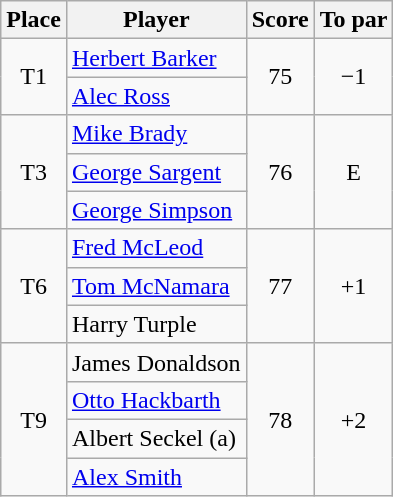<table class=wikitable>
<tr>
<th>Place</th>
<th>Player</th>
<th>Score</th>
<th>To par</th>
</tr>
<tr>
<td rowspan=2 align=center>T1</td>
<td> <a href='#'>Herbert Barker</a></td>
<td rowspan=2 align=center>75</td>
<td rowspan=2 align=center>−1</td>
</tr>
<tr>
<td> <a href='#'>Alec Ross</a></td>
</tr>
<tr>
<td rowspan=3 align=center>T3</td>
<td> <a href='#'>Mike Brady</a></td>
<td rowspan=3 align=center>76</td>
<td rowspan=3 align=center>E</td>
</tr>
<tr>
<td> <a href='#'>George Sargent</a></td>
</tr>
<tr>
<td> <a href='#'>George Simpson</a></td>
</tr>
<tr>
<td rowspan=3 align=center>T6</td>
<td> <a href='#'>Fred McLeod</a></td>
<td rowspan=3 align=center>77</td>
<td rowspan=3 align=center>+1</td>
</tr>
<tr>
<td> <a href='#'>Tom McNamara</a></td>
</tr>
<tr>
<td> Harry Turple  </td>
</tr>
<tr>
<td rowspan=4 align=center>T9</td>
<td> James Donaldson</td>
<td rowspan=4 align=center>78</td>
<td rowspan=4 align=center>+2</td>
</tr>
<tr>
<td> <a href='#'>Otto Hackbarth</a></td>
</tr>
<tr>
<td> Albert Seckel (a)</td>
</tr>
<tr>
<td> <a href='#'>Alex Smith</a></td>
</tr>
</table>
